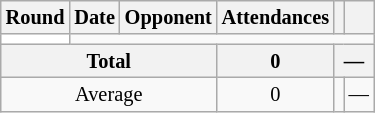<table class="wikitable sortable mw-collapsible mw-collapsed" style="text-align:center; font-size:85%;">
<tr>
<th scope="col">Round</th>
<th scope="col">Date</th>
<th scope="col">Opponent</th>
<th scope="col">Attendances</th>
<th scope="col"></th>
<th scope="col"></th>
</tr>
<tr bgcolor="white">
<td></td>
</tr>
<tr>
<th colspan="3">Total</th>
<th>0</th>
<th colspan="2">—</th>
</tr>
<tr>
<td colspan="3">Average</td>
<td>0</td>
<td></td>
<td>—</td>
</tr>
</table>
